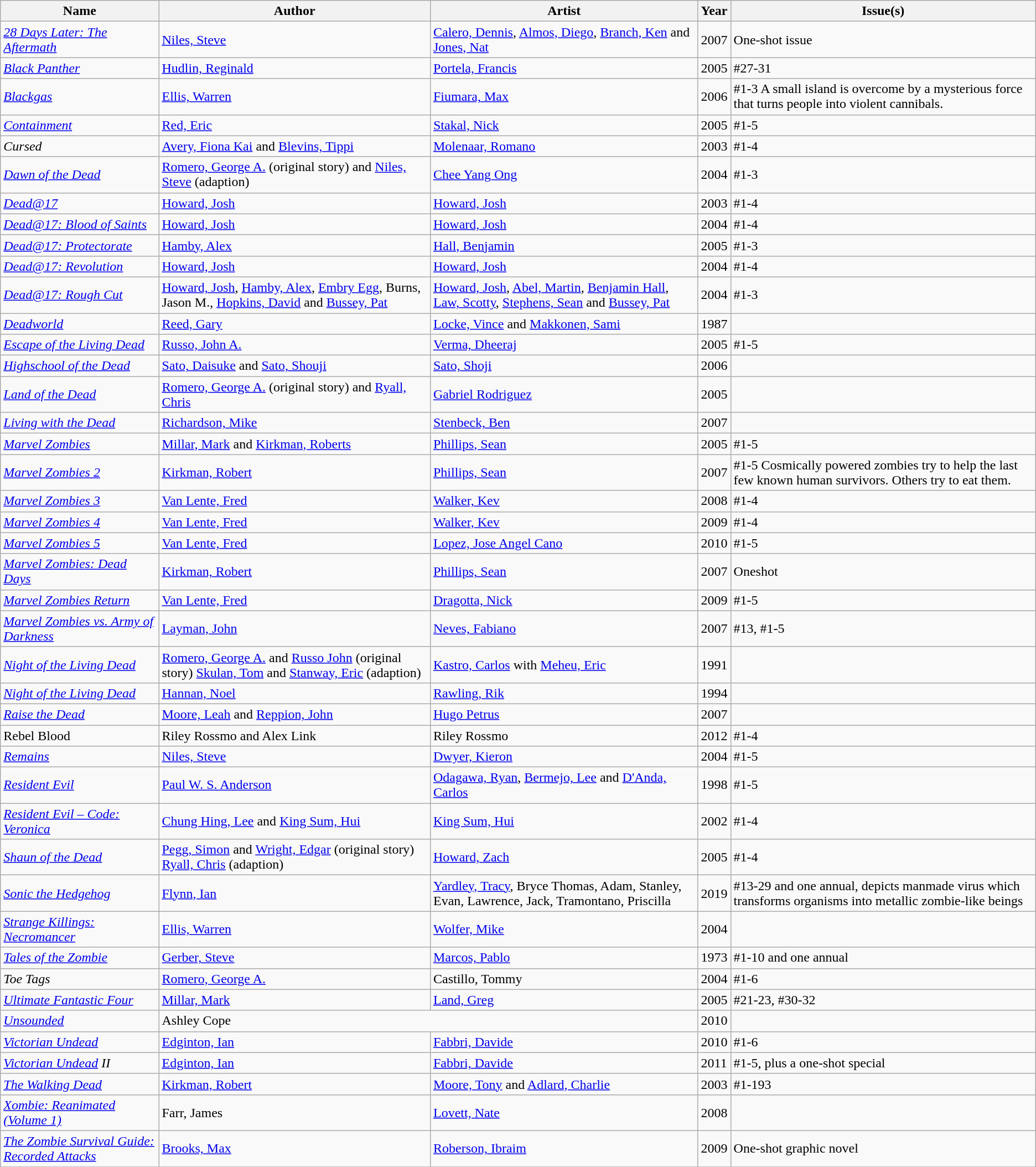<table class="wikitable sortable">
<tr>
<th>Name</th>
<th>Author</th>
<th>Artist</th>
<th>Year</th>
<th>Issue(s)</th>
</tr>
<tr>
<td><em><a href='#'>28 Days Later: The Aftermath</a></em></td>
<td><a href='#'>Niles, Steve</a></td>
<td><a href='#'>Calero, Dennis</a>, <a href='#'>Almos, Diego</a>, <a href='#'>Branch, Ken</a> and <a href='#'>Jones, Nat</a></td>
<td>2007</td>
<td>One-shot issue</td>
</tr>
<tr>
<td><em><a href='#'>Black Panther</a></em></td>
<td><a href='#'>Hudlin, Reginald</a></td>
<td><a href='#'>Portela, Francis</a></td>
<td>2005</td>
<td>#27-31</td>
</tr>
<tr>
<td><em><a href='#'>Blackgas</a></em></td>
<td><a href='#'>Ellis, Warren</a></td>
<td><a href='#'>Fiumara, Max</a></td>
<td>2006</td>
<td>#1-3 A small island is overcome by a mysterious force that turns people into violent cannibals.</td>
</tr>
<tr>
<td><em><a href='#'>Containment</a></em></td>
<td><a href='#'>Red, Eric</a></td>
<td><a href='#'>Stakal, Nick</a></td>
<td>2005</td>
<td>#1-5</td>
</tr>
<tr>
<td><em>Cursed</em></td>
<td><a href='#'>Avery, Fiona Kai</a> and <a href='#'>Blevins, Tippi</a></td>
<td><a href='#'>Molenaar, Romano</a></td>
<td>2003</td>
<td>#1-4</td>
</tr>
<tr>
<td><em><a href='#'>Dawn of the Dead</a></em></td>
<td><a href='#'>Romero, George A.</a> (original story) and <a href='#'>Niles, Steve</a> (adaption)</td>
<td><a href='#'>Chee Yang Ong</a></td>
<td>2004</td>
<td>#1-3</td>
</tr>
<tr>
<td><em><a href='#'>Dead@17</a></em></td>
<td><a href='#'>Howard, Josh</a></td>
<td><a href='#'>Howard, Josh</a></td>
<td>2003</td>
<td>#1-4</td>
</tr>
<tr>
<td><em><a href='#'>Dead@17: Blood of Saints</a></em></td>
<td><a href='#'>Howard, Josh</a></td>
<td><a href='#'>Howard, Josh</a></td>
<td>2004</td>
<td>#1-4</td>
</tr>
<tr>
<td><em><a href='#'>Dead@17: Protectorate</a></em></td>
<td><a href='#'>Hamby, Alex</a></td>
<td><a href='#'>Hall, Benjamin</a></td>
<td>2005</td>
<td>#1-3</td>
</tr>
<tr>
<td><em><a href='#'>Dead@17: Revolution</a></em></td>
<td><a href='#'>Howard, Josh</a></td>
<td><a href='#'>Howard, Josh</a></td>
<td>2004</td>
<td>#1-4</td>
</tr>
<tr>
<td><em><a href='#'>Dead@17: Rough Cut</a></em></td>
<td><a href='#'>Howard, Josh</a>, <a href='#'>Hamby, Alex</a>, <a href='#'>Embry Egg</a>, Burns, Jason M., <a href='#'>Hopkins, David</a> and <a href='#'>Bussey, Pat</a></td>
<td><a href='#'>Howard, Josh</a>, <a href='#'>Abel, Martin</a>, <a href='#'>Benjamin Hall</a>, <a href='#'>Law, Scotty</a>, <a href='#'>Stephens, Sean</a> and <a href='#'>Bussey, Pat</a></td>
<td>2004</td>
<td>#1-3</td>
</tr>
<tr>
<td><em><a href='#'>Deadworld</a></em></td>
<td><a href='#'>Reed, Gary</a></td>
<td><a href='#'>Locke, Vince</a> and <a href='#'>Makkonen, Sami</a></td>
<td>1987</td>
<td></td>
</tr>
<tr>
<td><em><a href='#'>Escape of the Living Dead</a></em></td>
<td><a href='#'>Russo, John A.</a></td>
<td><a href='#'>Verma, Dheeraj</a></td>
<td>2005</td>
<td>#1-5</td>
</tr>
<tr>
<td><em><a href='#'>Highschool of the Dead</a></em></td>
<td><a href='#'>Sato, Daisuke</a> and <a href='#'>Sato, Shouji</a></td>
<td><a href='#'>Sato, Shoji</a></td>
<td>2006</td>
<td></td>
</tr>
<tr>
<td><em><a href='#'>Land of the Dead</a></em></td>
<td><a href='#'>Romero, George A.</a> (original story) and <a href='#'>Ryall, Chris</a></td>
<td><a href='#'>Gabriel Rodriguez</a></td>
<td>2005</td>
<td></td>
</tr>
<tr>
<td><em><a href='#'>Living with the Dead</a></em></td>
<td><a href='#'>Richardson, Mike</a></td>
<td><a href='#'>Stenbeck, Ben</a></td>
<td>2007</td>
<td></td>
</tr>
<tr>
<td><em><a href='#'>Marvel Zombies</a></em></td>
<td><a href='#'>Millar, Mark</a> and <a href='#'>Kirkman, Roberts</a></td>
<td><a href='#'>Phillips, Sean</a></td>
<td>2005</td>
<td>#1-5</td>
</tr>
<tr>
<td><em><a href='#'>Marvel Zombies 2</a></em></td>
<td><a href='#'>Kirkman, Robert</a></td>
<td><a href='#'>Phillips, Sean</a></td>
<td>2007</td>
<td>#1-5 Cosmically powered zombies try to help the last few known human survivors. Others try to eat them.</td>
</tr>
<tr>
<td><em><a href='#'>Marvel Zombies 3</a></em></td>
<td><a href='#'>Van Lente, Fred</a></td>
<td><a href='#'>Walker, Kev</a></td>
<td>2008</td>
<td>#1-4</td>
</tr>
<tr>
<td><em><a href='#'>Marvel Zombies 4</a></em></td>
<td><a href='#'>Van Lente, Fred</a></td>
<td><a href='#'>Walker, Kev</a></td>
<td>2009</td>
<td>#1-4</td>
</tr>
<tr>
<td><em><a href='#'>Marvel Zombies 5</a></em></td>
<td><a href='#'>Van Lente, Fred</a></td>
<td><a href='#'>Lopez, Jose Angel Cano</a></td>
<td>2010</td>
<td>#1-5</td>
</tr>
<tr>
<td><em><a href='#'>Marvel Zombies: Dead Days</a></em></td>
<td><a href='#'>Kirkman, Robert</a></td>
<td><a href='#'>Phillips, Sean</a></td>
<td>2007</td>
<td>Oneshot</td>
</tr>
<tr>
<td><em><a href='#'>Marvel Zombies Return</a></em></td>
<td><a href='#'>Van Lente, Fred</a></td>
<td><a href='#'>Dragotta, Nick</a></td>
<td>2009</td>
<td>#1-5</td>
</tr>
<tr>
<td><em><a href='#'>Marvel Zombies vs. Army of Darkness</a></em></td>
<td><a href='#'>Layman, John</a></td>
<td><a href='#'>Neves, Fabiano</a></td>
<td>2007</td>
<td>#13, #1-5</td>
</tr>
<tr>
<td><em><a href='#'>Night of the Living Dead</a></em></td>
<td><a href='#'>Romero, George A.</a> and <a href='#'>Russo John</a> (original story) <a href='#'>Skulan, Tom</a> and <a href='#'>Stanway, Eric</a> (adaption)</td>
<td><a href='#'>Kastro, Carlos</a> with <a href='#'>Meheu, Eric</a></td>
<td>1991</td>
<td></td>
</tr>
<tr>
<td><em><a href='#'>Night of the Living Dead</a></em></td>
<td><a href='#'>Hannan, Noel</a></td>
<td><a href='#'>Rawling, Rik</a></td>
<td>1994</td>
<td></td>
</tr>
<tr>
<td><em><a href='#'>Raise the Dead</a></em></td>
<td><a href='#'>Moore, Leah</a> and <a href='#'>Reppion, John</a></td>
<td><a href='#'>Hugo Petrus</a></td>
<td>2007</td>
<td></td>
</tr>
<tr>
<td>Rebel Blood</td>
<td>Riley Rossmo and Alex Link</td>
<td>Riley Rossmo</td>
<td>2012</td>
<td>#1-4</td>
</tr>
<tr>
<td><em><a href='#'>Remains</a></em></td>
<td><a href='#'>Niles, Steve</a></td>
<td><a href='#'>Dwyer, Kieron</a></td>
<td>2004</td>
<td>#1-5</td>
</tr>
<tr>
<td><em><a href='#'>Resident Evil</a></em></td>
<td><a href='#'>Paul W. S. Anderson</a></td>
<td><a href='#'>Odagawa, Ryan</a>, <a href='#'>Bermejo, Lee</a> and <a href='#'>D'Anda, Carlos</a></td>
<td>1998</td>
<td>#1-5</td>
</tr>
<tr>
<td><em><a href='#'>Resident Evil – Code: Veronica</a></em></td>
<td><a href='#'>Chung Hing, Lee</a> and <a href='#'>King Sum, Hui</a></td>
<td><a href='#'>King Sum, Hui</a></td>
<td>2002</td>
<td>#1-4</td>
</tr>
<tr>
<td><em><a href='#'>Shaun of the Dead</a></em></td>
<td><a href='#'>Pegg, Simon</a> and <a href='#'>Wright, Edgar</a> (original story) <a href='#'>Ryall, Chris</a> (adaption)</td>
<td><a href='#'>Howard, Zach</a></td>
<td>2005</td>
<td>#1-4</td>
</tr>
<tr>
<td><em><a href='#'>Sonic the Hedgehog</a></em></td>
<td><a href='#'>Flynn, Ian</a></td>
<td><a href='#'>Yardley, Tracy</a>, Bryce Thomas, Adam, Stanley, Evan, Lawrence, Jack, Tramontano, Priscilla</td>
<td>2019</td>
<td>#13-29 and one annual, depicts manmade virus which transforms organisms into metallic zombie-like beings</td>
</tr>
<tr>
<td><em><a href='#'>Strange Killings: Necromancer</a></em></td>
<td><a href='#'>Ellis, Warren</a></td>
<td><a href='#'>Wolfer, Mike</a></td>
<td>2004</td>
<td></td>
</tr>
<tr>
<td><em><a href='#'>Tales of the Zombie</a></em></td>
<td><a href='#'>Gerber, Steve</a></td>
<td><a href='#'>Marcos, Pablo</a></td>
<td>1973</td>
<td>#1-10 and one annual</td>
</tr>
<tr>
<td><em>Toe Tags</em></td>
<td><a href='#'>Romero, George A.</a></td>
<td>Castillo, Tommy</td>
<td>2004</td>
<td>#1-6</td>
</tr>
<tr>
<td><em><a href='#'>Ultimate Fantastic Four</a></em></td>
<td><a href='#'>Millar, Mark</a></td>
<td><a href='#'>Land, Greg</a></td>
<td>2005</td>
<td>#21-23, #30-32</td>
</tr>
<tr>
<td><em><a href='#'>Unsounded</a></em></td>
<td colspan="2">Ashley Cope</td>
<td>2010</td>
<td></td>
</tr>
<tr>
<td><em><a href='#'>Victorian Undead</a></em></td>
<td><a href='#'>Edginton, Ian</a></td>
<td><a href='#'>Fabbri, Davide</a></td>
<td>2010</td>
<td>#1-6</td>
</tr>
<tr>
<td><em><a href='#'>Victorian Undead</a> II</em></td>
<td><a href='#'>Edginton, Ian</a></td>
<td><a href='#'>Fabbri, Davide</a></td>
<td>2011</td>
<td>#1-5, plus a one-shot special</td>
</tr>
<tr>
<td><em><a href='#'>The Walking Dead</a></em></td>
<td><a href='#'>Kirkman, Robert</a></td>
<td><a href='#'>Moore, Tony</a> and <a href='#'>Adlard, Charlie</a></td>
<td>2003</td>
<td>#1-193</td>
</tr>
<tr>
<td><em><a href='#'>Xombie: Reanimated (Volume 1)</a></em></td>
<td>Farr, James</td>
<td><a href='#'>Lovett, Nate</a></td>
<td>2008</td>
<td></td>
</tr>
<tr>
<td><em><a href='#'>The Zombie Survival Guide: Recorded Attacks</a></em></td>
<td><a href='#'>Brooks, Max</a></td>
<td><a href='#'>Roberson, Ibraim</a></td>
<td>2009</td>
<td>One-shot graphic novel</td>
</tr>
<tr>
</tr>
</table>
